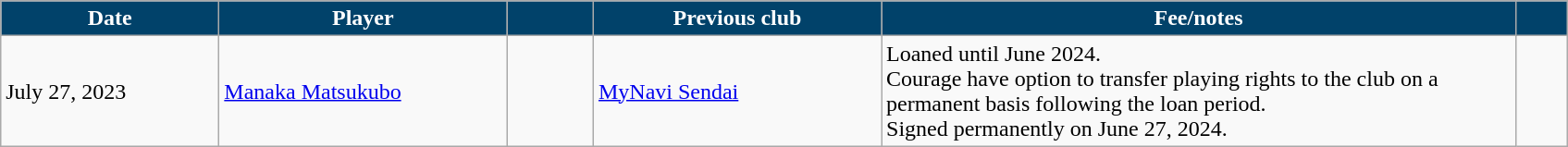<table class="wikitable sortable" style="text-align:left;">
<tr>
<th style="background:#01426A; color:#fff; width:150px;" data-sort-type="date">Date</th>
<th style="background:#01426A; color:#fff; width:200px;">Player</th>
<th style="background:#01426A; color:#fff; width:55px;"></th>
<th style="background:#01426A; color:#fff; width:200px;">Previous club</th>
<th style="background:#01426A; color:#fff; width:450px;">Fee/notes</th>
<th style="background:#01426A; color:#fff; width:30px;"></th>
</tr>
<tr>
<td>July 27, 2023</td>
<td> <a href='#'>Manaka Matsukubo</a></td>
<td></td>
<td> <a href='#'>MyNavi Sendai</a></td>
<td>Loaned until June 2024.<br>Courage have option to transfer playing rights to the club on a permanent basis following the loan period.<br>Signed permanently on June 27, 2024.</td>
<td></td>
</tr>
</table>
